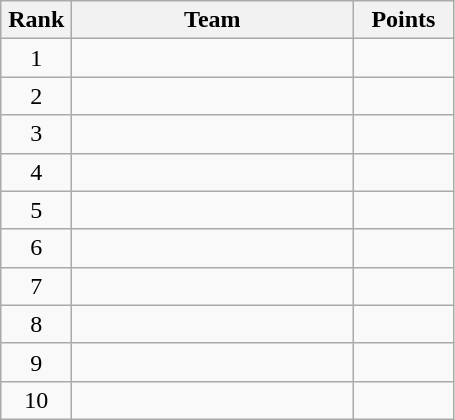<table class="wikitable" style="text-align:center;">
<tr>
<th width=40>Rank</th>
<th width=180>Team</th>
<th width=60>Points</th>
</tr>
<tr>
<td>1</td>
<td align=left></td>
<td></td>
</tr>
<tr>
<td>2</td>
<td align=left></td>
<td></td>
</tr>
<tr>
<td>3</td>
<td align=left></td>
<td></td>
</tr>
<tr>
<td>4</td>
<td align=left></td>
<td></td>
</tr>
<tr>
<td>5</td>
<td align=left></td>
<td></td>
</tr>
<tr>
<td>6</td>
<td align=left></td>
<td></td>
</tr>
<tr>
<td>7</td>
<td align=left></td>
<td></td>
</tr>
<tr>
<td>8</td>
<td align=left></td>
<td></td>
</tr>
<tr>
<td>9</td>
<td align=left></td>
<td></td>
</tr>
<tr>
<td>10</td>
<td align=left></td>
<td></td>
</tr>
</table>
